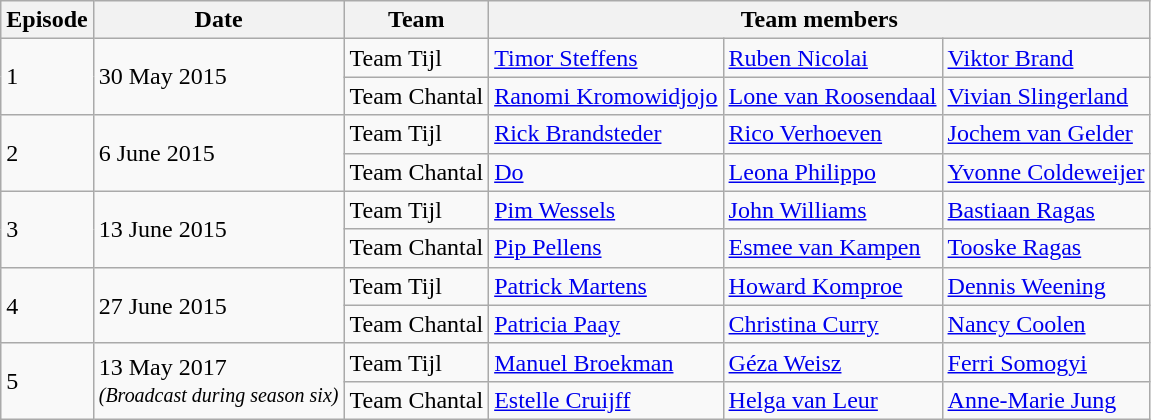<table class="wikitable">
<tr>
<th>Episode</th>
<th>Date</th>
<th>Team</th>
<th colspan="3">Team members</th>
</tr>
<tr>
<td rowspan="2">1</td>
<td rowspan="2">30 May 2015</td>
<td>Team Tijl</td>
<td><a href='#'>Timor Steffens</a></td>
<td><a href='#'>Ruben Nicolai</a></td>
<td><a href='#'>Viktor Brand</a></td>
</tr>
<tr>
<td>Team Chantal</td>
<td><a href='#'>Ranomi Kromowidjojo</a></td>
<td><a href='#'>Lone van Roosendaal</a></td>
<td><a href='#'>Vivian Slingerland</a></td>
</tr>
<tr>
<td rowspan="2">2</td>
<td rowspan="2">6 June 2015</td>
<td>Team Tijl</td>
<td><a href='#'>Rick Brandsteder</a></td>
<td><a href='#'>Rico Verhoeven</a></td>
<td><a href='#'>Jochem van Gelder</a></td>
</tr>
<tr>
<td>Team Chantal</td>
<td><a href='#'>Do</a></td>
<td><a href='#'>Leona Philippo</a></td>
<td><a href='#'>Yvonne Coldeweijer</a></td>
</tr>
<tr>
<td rowspan="2">3</td>
<td rowspan="2">13 June 2015</td>
<td>Team Tijl</td>
<td><a href='#'>Pim Wessels</a></td>
<td><a href='#'>John Williams</a></td>
<td><a href='#'>Bastiaan Ragas</a></td>
</tr>
<tr>
<td>Team Chantal</td>
<td><a href='#'>Pip Pellens</a></td>
<td><a href='#'>Esmee van Kampen</a></td>
<td><a href='#'>Tooske Ragas</a></td>
</tr>
<tr>
<td rowspan="2">4</td>
<td rowspan="2">27 June 2015</td>
<td>Team Tijl</td>
<td><a href='#'>Patrick Martens</a></td>
<td><a href='#'>Howard Komproe</a></td>
<td><a href='#'>Dennis Weening</a></td>
</tr>
<tr>
<td>Team Chantal</td>
<td><a href='#'>Patricia Paay</a></td>
<td><a href='#'>Christina Curry</a></td>
<td><a href='#'>Nancy Coolen</a></td>
</tr>
<tr>
<td rowspan="2">5</td>
<td rowspan="2">13 May 2017 <br><small> <em>(Broadcast during season six)</em></small></td>
<td>Team Tijl</td>
<td><a href='#'>Manuel Broekman</a></td>
<td><a href='#'>Géza Weisz</a></td>
<td><a href='#'>Ferri Somogyi</a></td>
</tr>
<tr>
<td>Team Chantal</td>
<td><a href='#'>Estelle Cruijff</a></td>
<td><a href='#'>Helga van Leur</a></td>
<td><a href='#'>Anne-Marie Jung</a></td>
</tr>
</table>
